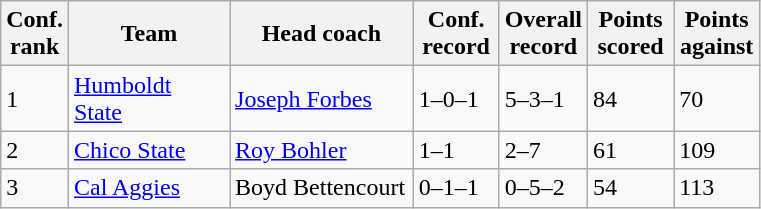<table class="sortable wikitable".>
<tr>
<th width="25">Conf. rank</th>
<th width="100">Team</th>
<th width="115">Head coach</th>
<th width="50">Conf. record</th>
<th width="50">Overall record</th>
<th width="50">Points scored</th>
<th width="50">Points against</th>
</tr>
<tr align="left" bgcolor="">
<td>1</td>
<td><a href='#'>Humboldt State</a></td>
<td><a href='#'>Joseph Forbes</a></td>
<td>1–0–1</td>
<td>5–3–1</td>
<td>84</td>
<td>70</td>
</tr>
<tr align="left" bgcolor="">
<td>2</td>
<td><a href='#'>Chico State</a></td>
<td><a href='#'>Roy Bohler</a></td>
<td>1–1</td>
<td>2–7</td>
<td>61</td>
<td>109</td>
</tr>
<tr align="left" bgcolor="">
<td>3</td>
<td><a href='#'>Cal Aggies</a></td>
<td>Boyd Bettencourt</td>
<td>0–1–1</td>
<td>0–5–2</td>
<td>54</td>
<td>113</td>
</tr>
</table>
